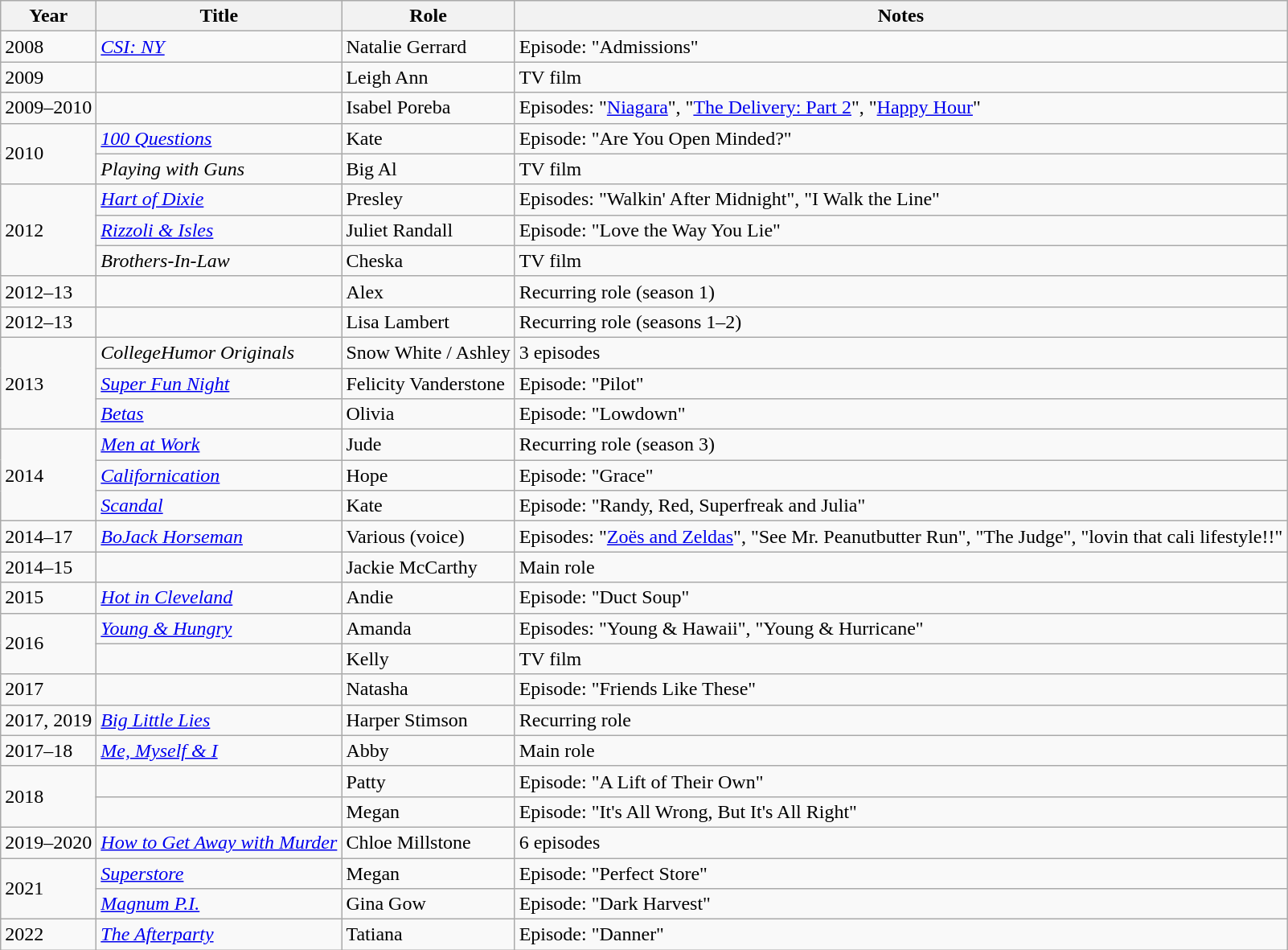<table class="wikitable sortable">
<tr>
<th>Year</th>
<th>Title</th>
<th>Role</th>
<th class="unsortable">Notes</th>
</tr>
<tr>
<td>2008</td>
<td><em><a href='#'>CSI: NY</a></em></td>
<td>Natalie Gerrard</td>
<td>Episode: "Admissions"</td>
</tr>
<tr>
<td>2009</td>
<td><em></em></td>
<td>Leigh Ann</td>
<td>TV film</td>
</tr>
<tr>
<td>2009–2010</td>
<td><em></em></td>
<td>Isabel Poreba</td>
<td>Episodes: "<a href='#'>Niagara</a>", "<a href='#'>The Delivery: Part 2</a>", "<a href='#'>Happy Hour</a>"</td>
</tr>
<tr>
<td rowspan=2>2010</td>
<td><em><a href='#'>100 Questions</a></em></td>
<td>Kate</td>
<td>Episode: "Are You Open Minded?"</td>
</tr>
<tr>
<td><em>Playing with Guns</em></td>
<td>Big Al</td>
<td>TV film</td>
</tr>
<tr>
<td rowspan=3>2012</td>
<td><em><a href='#'>Hart of Dixie</a></em></td>
<td>Presley</td>
<td>Episodes: "Walkin' After Midnight", "I Walk the Line"</td>
</tr>
<tr>
<td><em><a href='#'>Rizzoli & Isles</a></em></td>
<td>Juliet Randall</td>
<td>Episode: "Love the Way You Lie"</td>
</tr>
<tr>
<td><em>Brothers-In-Law</em></td>
<td>Cheska</td>
<td>TV film</td>
</tr>
<tr>
<td>2012–13</td>
<td><em></em></td>
<td>Alex</td>
<td>Recurring role (season 1)</td>
</tr>
<tr>
<td>2012–13</td>
<td><em></em></td>
<td>Lisa Lambert</td>
<td>Recurring role (seasons 1–2)</td>
</tr>
<tr>
<td rowspan=3>2013</td>
<td><em>CollegeHumor Originals</em></td>
<td>Snow White / Ashley</td>
<td>3 episodes</td>
</tr>
<tr>
<td><em><a href='#'>Super Fun Night</a></em></td>
<td>Felicity Vanderstone</td>
<td>Episode: "Pilot"</td>
</tr>
<tr>
<td><em><a href='#'>Betas</a></em></td>
<td>Olivia</td>
<td>Episode: "Lowdown"</td>
</tr>
<tr>
<td rowspan=3>2014</td>
<td><em><a href='#'>Men at Work</a></em></td>
<td>Jude</td>
<td>Recurring role (season 3)</td>
</tr>
<tr>
<td><em><a href='#'>Californication</a></em></td>
<td>Hope</td>
<td>Episode: "Grace"</td>
</tr>
<tr>
<td><em><a href='#'>Scandal</a></em></td>
<td>Kate</td>
<td>Episode: "Randy, Red, Superfreak and Julia"</td>
</tr>
<tr>
<td>2014–17</td>
<td><em><a href='#'>BoJack Horseman</a></em></td>
<td>Various (voice)</td>
<td>Episodes: "<a href='#'>Zoës and Zeldas</a>", "See Mr. Peanutbutter Run", "The Judge", "lovin that cali lifestyle!!"</td>
</tr>
<tr>
<td>2014–15</td>
<td><em></em></td>
<td>Jackie McCarthy</td>
<td>Main role</td>
</tr>
<tr>
<td>2015</td>
<td><em><a href='#'>Hot in Cleveland</a></em></td>
<td>Andie</td>
<td>Episode: "Duct Soup"</td>
</tr>
<tr>
<td rowspan=2>2016</td>
<td><em><a href='#'>Young & Hungry</a></em></td>
<td>Amanda</td>
<td>Episodes: "Young & Hawaii", "Young & Hurricane"</td>
</tr>
<tr>
<td><em></em></td>
<td>Kelly</td>
<td>TV film</td>
</tr>
<tr>
<td>2017</td>
<td><em></em></td>
<td>Natasha</td>
<td>Episode: "Friends Like These"</td>
</tr>
<tr>
<td>2017, 2019</td>
<td><em><a href='#'>Big Little Lies</a></em></td>
<td>Harper Stimson</td>
<td>Recurring role</td>
</tr>
<tr>
<td>2017–18</td>
<td><em><a href='#'>Me, Myself & I</a></em></td>
<td>Abby</td>
<td>Main role</td>
</tr>
<tr>
<td rowspan=2>2018</td>
<td><em></em></td>
<td>Patty</td>
<td>Episode: "A Lift of Their Own"</td>
</tr>
<tr>
<td><em></em></td>
<td>Megan</td>
<td>Episode: "It's All Wrong, But It's All Right"</td>
</tr>
<tr>
<td>2019–2020</td>
<td><em><a href='#'>How to Get Away with Murder</a></em></td>
<td>Chloe Millstone</td>
<td>6 episodes</td>
</tr>
<tr>
<td rowspan=2>2021</td>
<td><em><a href='#'>Superstore</a></em></td>
<td>Megan</td>
<td>Episode: "Perfect Store"</td>
</tr>
<tr>
<td><em><a href='#'>Magnum P.I.</a></em></td>
<td>Gina Gow</td>
<td>Episode: "Dark Harvest"</td>
</tr>
<tr>
<td>2022</td>
<td><em><a href='#'>The Afterparty</a></em></td>
<td>Tatiana</td>
<td>Episode: "Danner"</td>
</tr>
</table>
